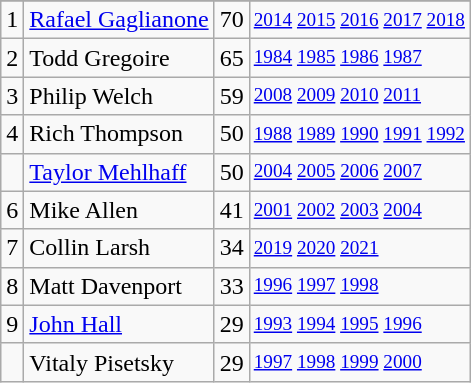<table class="wikitable">
<tr>
</tr>
<tr>
<td>1</td>
<td><a href='#'>Rafael Gaglianone</a></td>
<td>70</td>
<td style="font-size:80%;"><a href='#'>2014</a> <a href='#'>2015</a> <a href='#'>2016</a> <a href='#'>2017</a> <a href='#'>2018</a></td>
</tr>
<tr>
<td>2</td>
<td>Todd Gregoire</td>
<td>65</td>
<td style="font-size:80%;"><a href='#'>1984</a> <a href='#'>1985</a> <a href='#'>1986</a> <a href='#'>1987</a></td>
</tr>
<tr>
<td>3</td>
<td>Philip Welch</td>
<td>59</td>
<td style="font-size:80%;"><a href='#'>2008</a> <a href='#'>2009</a> <a href='#'>2010</a> <a href='#'>2011</a></td>
</tr>
<tr>
<td>4</td>
<td>Rich Thompson</td>
<td>50</td>
<td style="font-size:80%;"><a href='#'>1988</a> <a href='#'>1989</a> <a href='#'>1990</a> <a href='#'>1991</a> <a href='#'>1992</a></td>
</tr>
<tr>
<td></td>
<td><a href='#'>Taylor Mehlhaff</a></td>
<td>50</td>
<td style="font-size:80%;"><a href='#'>2004</a> <a href='#'>2005</a> <a href='#'>2006</a> <a href='#'>2007</a></td>
</tr>
<tr>
<td>6</td>
<td>Mike Allen</td>
<td>41</td>
<td style="font-size:80%;"><a href='#'>2001</a> <a href='#'>2002</a> <a href='#'>2003</a> <a href='#'>2004</a></td>
</tr>
<tr>
<td>7</td>
<td>Collin Larsh</td>
<td>34</td>
<td style="font-size:80%;"><a href='#'>2019</a> <a href='#'>2020</a> <a href='#'>2021</a></td>
</tr>
<tr>
<td>8</td>
<td>Matt Davenport</td>
<td>33</td>
<td style="font-size:80%;"><a href='#'>1996</a> <a href='#'>1997</a> <a href='#'>1998</a></td>
</tr>
<tr>
<td>9</td>
<td><a href='#'>John Hall</a></td>
<td>29</td>
<td style="font-size:80%;"><a href='#'>1993</a> <a href='#'>1994</a> <a href='#'>1995</a> <a href='#'>1996</a></td>
</tr>
<tr>
<td></td>
<td>Vitaly Pisetsky</td>
<td>29</td>
<td style="font-size:80%;"><a href='#'>1997</a> <a href='#'>1998</a> <a href='#'>1999</a> <a href='#'>2000</a></td>
</tr>
</table>
